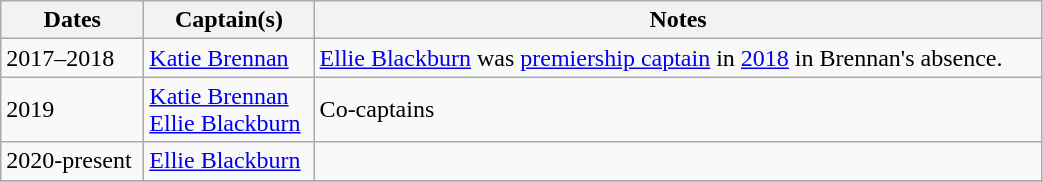<table class="wikitable" width=55%>
<tr>
<th>Dates</th>
<th>Captain(s)</th>
<th>Notes</th>
</tr>
<tr>
<td>2017–2018</td>
<td><a href='#'>Katie Brennan</a></td>
<td><a href='#'>Ellie Blackburn</a> was <a href='#'>premiership captain</a> in <a href='#'>2018</a> in Brennan's absence.</td>
</tr>
<tr>
<td>2019</td>
<td><a href='#'>Katie Brennan</a><br><a href='#'>Ellie Blackburn</a></td>
<td>Co-captains</td>
</tr>
<tr>
<td>2020-present</td>
<td><a href='#'>Ellie Blackburn</a></td>
<td></td>
</tr>
<tr>
</tr>
</table>
